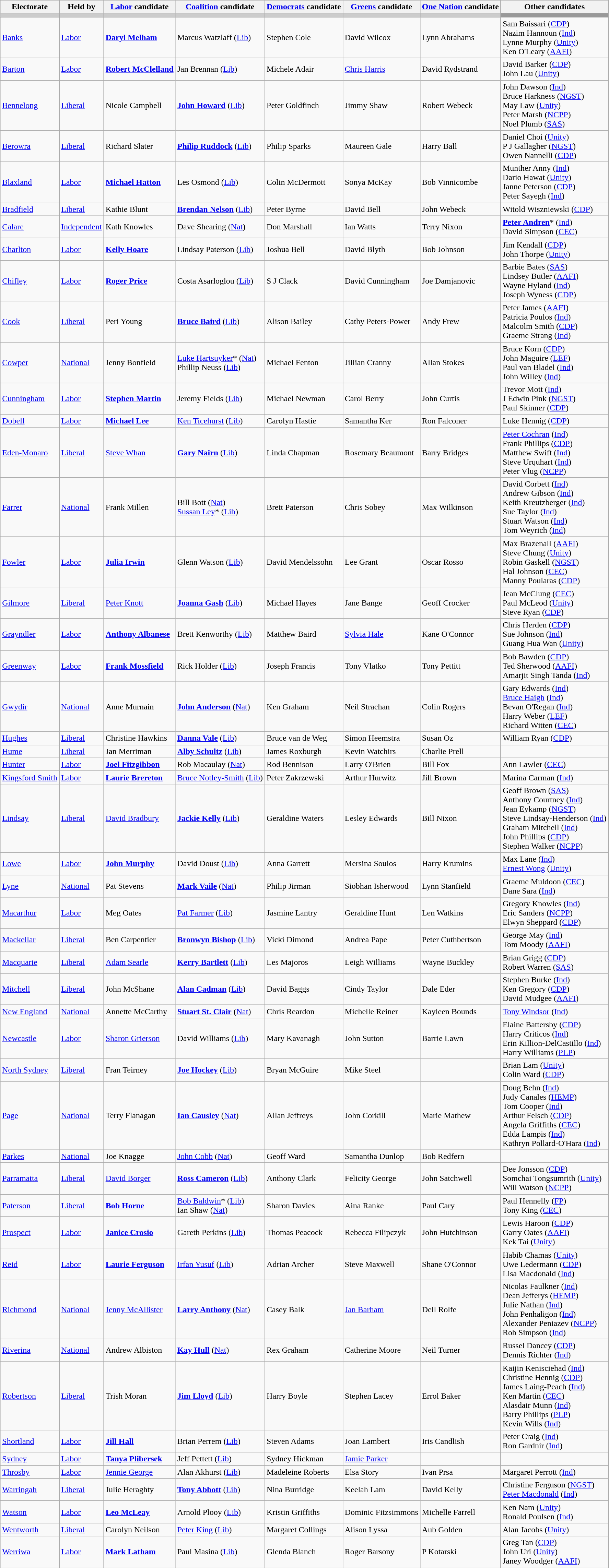<table class="wikitable">
<tr>
<th>Electorate</th>
<th>Held by</th>
<th><a href='#'>Labor</a> candidate</th>
<th><a href='#'>Coalition</a> candidate</th>
<th><a href='#'>Democrats</a> candidate</th>
<th><a href='#'>Greens</a> candidate</th>
<th><a href='#'>One Nation</a> candidate</th>
<th>Other candidates</th>
</tr>
<tr bgcolor="#cccccc">
<td></td>
<td></td>
<td></td>
<td></td>
<td></td>
<td></td>
<td></td>
<td bgcolor="#999999"></td>
</tr>
<tr>
<td><a href='#'>Banks</a></td>
<td><a href='#'>Labor</a></td>
<td><strong><a href='#'>Daryl Melham</a></strong></td>
<td>Marcus Watzlaff (<a href='#'>Lib</a>)</td>
<td>Stephen Cole</td>
<td>David Wilcox</td>
<td>Lynn Abrahams</td>
<td>Sam Baissari (<a href='#'>CDP</a>)<br>Nazim Hannoun (<a href='#'>Ind</a>)<br>Lynne Murphy (<a href='#'>Unity</a>)<br>Ken O'Leary (<a href='#'>AAFI</a>)</td>
</tr>
<tr>
<td><a href='#'>Barton</a></td>
<td><a href='#'>Labor</a></td>
<td><strong><a href='#'>Robert McClelland</a></strong></td>
<td>Jan Brennan (<a href='#'>Lib</a>)</td>
<td>Michele Adair</td>
<td><a href='#'>Chris Harris</a></td>
<td>David Rydstrand</td>
<td>David Barker (<a href='#'>CDP</a>)<br>John Lau (<a href='#'>Unity</a>)</td>
</tr>
<tr>
<td><a href='#'>Bennelong</a></td>
<td><a href='#'>Liberal</a></td>
<td>Nicole Campbell</td>
<td><strong><a href='#'>John Howard</a></strong> (<a href='#'>Lib</a>)</td>
<td>Peter Goldfinch</td>
<td>Jimmy Shaw</td>
<td>Robert Webeck</td>
<td>John Dawson (<a href='#'>Ind</a>)<br>Bruce Harkness (<a href='#'>NGST</a>)<br>May Law (<a href='#'>Unity</a>)<br>Peter Marsh (<a href='#'>NCPP</a>)<br>Noel Plumb (<a href='#'>SAS</a>)</td>
</tr>
<tr>
<td><a href='#'>Berowra</a></td>
<td><a href='#'>Liberal</a></td>
<td>Richard Slater</td>
<td><strong><a href='#'>Philip Ruddock</a></strong> (<a href='#'>Lib</a>)</td>
<td>Philip Sparks</td>
<td>Maureen Gale</td>
<td>Harry Ball</td>
<td>Daniel Choi (<a href='#'>Unity</a>)<br>P J Gallagher (<a href='#'>NGST</a>)<br>Owen Nannelli (<a href='#'>CDP</a>)</td>
</tr>
<tr>
<td><a href='#'>Blaxland</a></td>
<td><a href='#'>Labor</a></td>
<td><strong><a href='#'>Michael Hatton</a></strong></td>
<td>Les Osmond (<a href='#'>Lib</a>)</td>
<td>Colin McDermott</td>
<td>Sonya McKay</td>
<td>Bob Vinnicombe</td>
<td>Munther Anny (<a href='#'>Ind</a>)<br>Dario Hawat (<a href='#'>Unity</a>)<br>Janne Peterson (<a href='#'>CDP</a>)<br>Peter Sayegh (<a href='#'>Ind</a>)</td>
</tr>
<tr>
<td><a href='#'>Bradfield</a></td>
<td><a href='#'>Liberal</a></td>
<td>Kathie Blunt</td>
<td><strong><a href='#'>Brendan Nelson</a></strong> (<a href='#'>Lib</a>)</td>
<td>Peter Byrne</td>
<td>David Bell</td>
<td>John Webeck</td>
<td>Witold Wiszniewski (<a href='#'>CDP</a>)</td>
</tr>
<tr>
<td><a href='#'>Calare</a></td>
<td><a href='#'>Independent</a></td>
<td>Kath Knowles</td>
<td>Dave Shearing (<a href='#'>Nat</a>)</td>
<td>Don Marshall</td>
<td>Ian Watts</td>
<td>Terry Nixon</td>
<td><strong><a href='#'>Peter Andren</a></strong>* (<a href='#'>Ind</a>)<br>David Simpson (<a href='#'>CEC</a>)</td>
</tr>
<tr>
<td><a href='#'>Charlton</a></td>
<td><a href='#'>Labor</a></td>
<td><strong><a href='#'>Kelly Hoare</a></strong></td>
<td>Lindsay Paterson (<a href='#'>Lib</a>)</td>
<td>Joshua Bell</td>
<td>David Blyth</td>
<td>Bob Johnson</td>
<td>Jim Kendall (<a href='#'>CDP</a>)<br>John Thorpe (<a href='#'>Unity</a>)</td>
</tr>
<tr>
<td><a href='#'>Chifley</a></td>
<td><a href='#'>Labor</a></td>
<td><strong><a href='#'>Roger Price</a></strong></td>
<td>Costa Asarloglou (<a href='#'>Lib</a>)</td>
<td>S J Clack</td>
<td>David Cunningham</td>
<td>Joe Damjanovic</td>
<td>Barbie Bates (<a href='#'>SAS</a>)<br>Lindsey Butler (<a href='#'>AAFI</a>)<br>Wayne Hyland (<a href='#'>Ind</a>)<br>Joseph Wyness (<a href='#'>CDP</a>)</td>
</tr>
<tr>
<td><a href='#'>Cook</a></td>
<td><a href='#'>Liberal</a></td>
<td>Peri Young</td>
<td><strong><a href='#'>Bruce Baird</a></strong> (<a href='#'>Lib</a>)</td>
<td>Alison Bailey</td>
<td>Cathy Peters-Power</td>
<td>Andy Frew</td>
<td>Peter James (<a href='#'>AAFI</a>)<br>Patricia Poulos (<a href='#'>Ind</a>)<br>Malcolm Smith (<a href='#'>CDP</a>)<br>Graeme Strang (<a href='#'>Ind</a>)</td>
</tr>
<tr>
<td><a href='#'>Cowper</a></td>
<td><a href='#'>National</a></td>
<td>Jenny Bonfield</td>
<td><a href='#'>Luke Hartsuyker</a>* (<a href='#'>Nat</a>)<br>Phillip Neuss (<a href='#'>Lib</a>)</td>
<td>Michael Fenton</td>
<td>Jillian Cranny</td>
<td>Allan Stokes</td>
<td>Bruce Korn (<a href='#'>CDP</a>)<br>John Maguire (<a href='#'>LEF</a>)<br>Paul van Bladel (<a href='#'>Ind</a>)<br>John Willey (<a href='#'>Ind</a>)</td>
</tr>
<tr>
<td><a href='#'>Cunningham</a></td>
<td><a href='#'>Labor</a></td>
<td><strong><a href='#'>Stephen Martin</a></strong></td>
<td>Jeremy Fields (<a href='#'>Lib</a>)</td>
<td>Michael Newman</td>
<td>Carol Berry</td>
<td>John Curtis</td>
<td>Trevor Mott (<a href='#'>Ind</a>)<br>J Edwin Pink (<a href='#'>NGST</a>)<br>Paul Skinner (<a href='#'>CDP</a>)</td>
</tr>
<tr>
<td><a href='#'>Dobell</a></td>
<td><a href='#'>Labor</a></td>
<td><strong><a href='#'>Michael Lee</a></strong></td>
<td><a href='#'>Ken Ticehurst</a> (<a href='#'>Lib</a>)</td>
<td>Carolyn Hastie</td>
<td>Samantha Ker</td>
<td>Ron Falconer</td>
<td>Luke Hennig (<a href='#'>CDP</a>)</td>
</tr>
<tr>
<td><a href='#'>Eden-Monaro</a></td>
<td><a href='#'>Liberal</a></td>
<td><a href='#'>Steve Whan</a></td>
<td><strong><a href='#'>Gary Nairn</a></strong> (<a href='#'>Lib</a>)</td>
<td>Linda Chapman</td>
<td>Rosemary Beaumont</td>
<td>Barry Bridges</td>
<td><a href='#'>Peter Cochran</a> (<a href='#'>Ind</a>)<br>Frank Phillips (<a href='#'>CDP</a>)<br>Matthew Swift (<a href='#'>Ind</a>)<br>Steve Urquhart (<a href='#'>Ind</a>)<br>Peter Vlug (<a href='#'>NCPP</a>)</td>
</tr>
<tr>
<td><a href='#'>Farrer</a></td>
<td><a href='#'>National</a></td>
<td>Frank Millen</td>
<td>Bill Bott (<a href='#'>Nat</a>)<br><a href='#'>Sussan Ley</a>* (<a href='#'>Lib</a>)</td>
<td>Brett Paterson</td>
<td>Chris Sobey</td>
<td>Max Wilkinson</td>
<td>David Corbett (<a href='#'>Ind</a>)<br>Andrew Gibson (<a href='#'>Ind</a>)<br>Keith Kreutzberger (<a href='#'>Ind</a>)<br>Sue Taylor (<a href='#'>Ind</a>)<br>Stuart Watson (<a href='#'>Ind</a>)<br>Tom Weyrich (<a href='#'>Ind</a>)</td>
</tr>
<tr>
<td><a href='#'>Fowler</a></td>
<td><a href='#'>Labor</a></td>
<td><strong><a href='#'>Julia Irwin</a></strong></td>
<td>Glenn Watson (<a href='#'>Lib</a>)</td>
<td>David Mendelssohn</td>
<td>Lee Grant</td>
<td>Oscar Rosso</td>
<td>Max Brazenall (<a href='#'>AAFI</a>)<br>Steve Chung (<a href='#'>Unity</a>)<br>Robin Gaskell (<a href='#'>NGST</a>)<br>Hal Johnson (<a href='#'>CEC</a>)<br>Manny Poularas (<a href='#'>CDP</a>)</td>
</tr>
<tr>
<td><a href='#'>Gilmore</a></td>
<td><a href='#'>Liberal</a></td>
<td><a href='#'>Peter Knott</a></td>
<td><strong><a href='#'>Joanna Gash</a></strong> (<a href='#'>Lib</a>)</td>
<td>Michael Hayes</td>
<td>Jane Bange</td>
<td>Geoff Crocker</td>
<td>Jean McClung (<a href='#'>CEC</a>)<br>Paul McLeod (<a href='#'>Unity</a>)<br>Steve Ryan (<a href='#'>CDP</a>)</td>
</tr>
<tr>
<td><a href='#'>Grayndler</a></td>
<td><a href='#'>Labor</a></td>
<td><strong><a href='#'>Anthony Albanese</a></strong></td>
<td>Brett Kenworthy (<a href='#'>Lib</a>)</td>
<td>Matthew Baird</td>
<td><a href='#'>Sylvia Hale</a></td>
<td>Kane O'Connor</td>
<td>Chris Herden (<a href='#'>CDP</a>)<br>Sue Johnson (<a href='#'>Ind</a>)<br>Guang Hua Wan (<a href='#'>Unity</a>)</td>
</tr>
<tr>
<td><a href='#'>Greenway</a></td>
<td><a href='#'>Labor</a></td>
<td><strong><a href='#'>Frank Mossfield</a></strong></td>
<td>Rick Holder (<a href='#'>Lib</a>)</td>
<td>Joseph Francis</td>
<td>Tony Vlatko</td>
<td>Tony Pettitt</td>
<td>Bob Bawden (<a href='#'>CDP</a>)<br>Ted Sherwood (<a href='#'>AAFI</a>)<br>Amarjit Singh Tanda (<a href='#'>Ind</a>)</td>
</tr>
<tr>
<td><a href='#'>Gwydir</a></td>
<td><a href='#'>National</a></td>
<td>Anne Murnain</td>
<td><strong><a href='#'>John Anderson</a></strong> (<a href='#'>Nat</a>)</td>
<td>Ken Graham</td>
<td>Neil Strachan</td>
<td>Colin Rogers</td>
<td>Gary Edwards (<a href='#'>Ind</a>)<br><a href='#'>Bruce Haigh</a> (<a href='#'>Ind</a>)<br>Bevan O'Regan (<a href='#'>Ind</a>)<br>Harry Weber (<a href='#'>LEF</a>)<br>Richard Witten (<a href='#'>CEC</a>)</td>
</tr>
<tr>
<td><a href='#'>Hughes</a></td>
<td><a href='#'>Liberal</a></td>
<td>Christine Hawkins</td>
<td><strong><a href='#'>Danna Vale</a></strong> (<a href='#'>Lib</a>)</td>
<td>Bruce van de Weg</td>
<td>Simon Heemstra</td>
<td>Susan Oz</td>
<td>William Ryan (<a href='#'>CDP</a>)</td>
</tr>
<tr>
<td><a href='#'>Hume</a></td>
<td><a href='#'>Liberal</a></td>
<td>Jan Merriman</td>
<td><strong><a href='#'>Alby Schultz</a></strong> (<a href='#'>Lib</a>)</td>
<td>James Roxburgh</td>
<td>Kevin Watchirs</td>
<td>Charlie Prell</td>
<td></td>
</tr>
<tr>
<td><a href='#'>Hunter</a></td>
<td><a href='#'>Labor</a></td>
<td><strong><a href='#'>Joel Fitzgibbon</a></strong></td>
<td>Rob Macaulay (<a href='#'>Nat</a>)</td>
<td>Rod Bennison</td>
<td>Larry O'Brien</td>
<td>Bill Fox</td>
<td>Ann Lawler (<a href='#'>CEC</a>)</td>
</tr>
<tr>
<td><a href='#'>Kingsford Smith</a></td>
<td><a href='#'>Labor</a></td>
<td><strong><a href='#'>Laurie Brereton</a></strong></td>
<td><a href='#'>Bruce Notley-Smith</a> (<a href='#'>Lib</a>)</td>
<td>Peter Zakrzewski</td>
<td>Arthur Hurwitz</td>
<td>Jill Brown</td>
<td>Marina Carman (<a href='#'>Ind</a>)</td>
</tr>
<tr>
<td><a href='#'>Lindsay</a></td>
<td><a href='#'>Liberal</a></td>
<td><a href='#'>David Bradbury</a></td>
<td><strong><a href='#'>Jackie Kelly</a></strong> (<a href='#'>Lib</a>)</td>
<td>Geraldine Waters</td>
<td>Lesley Edwards</td>
<td>Bill Nixon</td>
<td>Geoff Brown (<a href='#'>SAS</a>)<br>Anthony Courtney (<a href='#'>Ind</a>)<br>Jean Eykamp (<a href='#'>NGST</a>)<br>Steve Lindsay-Henderson (<a href='#'>Ind</a>)<br>Graham Mitchell (<a href='#'>Ind</a>)<br>John Phillips (<a href='#'>CDP</a>)<br>Stephen Walker (<a href='#'>NCPP</a>)</td>
</tr>
<tr>
<td><a href='#'>Lowe</a></td>
<td><a href='#'>Labor</a></td>
<td><strong><a href='#'>John Murphy</a></strong></td>
<td>David Doust (<a href='#'>Lib</a>)</td>
<td>Anna Garrett</td>
<td>Mersina Soulos</td>
<td>Harry Krumins</td>
<td>Max Lane (<a href='#'>Ind</a>)<br><a href='#'>Ernest Wong</a> (<a href='#'>Unity</a>)</td>
</tr>
<tr>
<td><a href='#'>Lyne</a></td>
<td><a href='#'>National</a></td>
<td>Pat Stevens</td>
<td><strong><a href='#'>Mark Vaile</a></strong> (<a href='#'>Nat</a>)</td>
<td>Philip Jirman</td>
<td>Siobhan Isherwood</td>
<td>Lynn Stanfield</td>
<td>Graeme Muldoon (<a href='#'>CEC</a>)<br>Dane Sara (<a href='#'>Ind</a>)</td>
</tr>
<tr>
<td><a href='#'>Macarthur</a></td>
<td><a href='#'>Labor</a></td>
<td>Meg Oates</td>
<td><a href='#'>Pat Farmer</a> (<a href='#'>Lib</a>)</td>
<td>Jasmine Lantry</td>
<td>Geraldine Hunt</td>
<td>Len Watkins</td>
<td>Gregory Knowles (<a href='#'>Ind</a>)<br>Eric Sanders (<a href='#'>NCPP</a>)<br>Elwyn Sheppard (<a href='#'>CDP</a>)</td>
</tr>
<tr>
<td><a href='#'>Mackellar</a></td>
<td><a href='#'>Liberal</a></td>
<td>Ben Carpentier</td>
<td><strong><a href='#'>Bronwyn Bishop</a></strong> (<a href='#'>Lib</a>)</td>
<td>Vicki Dimond</td>
<td>Andrea Pape</td>
<td>Peter Cuthbertson</td>
<td>George May (<a href='#'>Ind</a>)<br>Tom Moody (<a href='#'>AAFI</a>)</td>
</tr>
<tr>
<td><a href='#'>Macquarie</a></td>
<td><a href='#'>Liberal</a></td>
<td><a href='#'>Adam Searle</a></td>
<td><strong><a href='#'>Kerry Bartlett</a></strong> (<a href='#'>Lib</a>)</td>
<td>Les Majoros</td>
<td>Leigh Williams</td>
<td>Wayne Buckley</td>
<td>Brian Grigg (<a href='#'>CDP</a>)<br>Robert Warren (<a href='#'>SAS</a>)</td>
</tr>
<tr>
<td><a href='#'>Mitchell</a></td>
<td><a href='#'>Liberal</a></td>
<td>John McShane</td>
<td><strong><a href='#'>Alan Cadman</a></strong> (<a href='#'>Lib</a>)</td>
<td>David Baggs</td>
<td>Cindy Taylor</td>
<td>Dale Eder</td>
<td>Stephen Burke (<a href='#'>Ind</a>)<br>Ken Gregory (<a href='#'>CDP</a>)<br>David Mudgee (<a href='#'>AAFI</a>)</td>
</tr>
<tr>
<td><a href='#'>New England</a></td>
<td><a href='#'>National</a></td>
<td>Annette McCarthy</td>
<td><strong><a href='#'>Stuart St. Clair</a></strong> (<a href='#'>Nat</a>)</td>
<td>Chris Reardon</td>
<td>Michelle Reiner</td>
<td>Kayleen Bounds</td>
<td><a href='#'>Tony Windsor</a> (<a href='#'>Ind</a>)</td>
</tr>
<tr>
<td><a href='#'>Newcastle</a></td>
<td><a href='#'>Labor</a></td>
<td><a href='#'>Sharon Grierson</a></td>
<td>David Williams (<a href='#'>Lib</a>)</td>
<td>Mary Kavanagh</td>
<td>John Sutton</td>
<td>Barrie Lawn</td>
<td>Elaine Battersby (<a href='#'>CDP</a>)<br>Harry Criticos (<a href='#'>Ind</a>)<br>Erin Killion-DelCastillo (<a href='#'>Ind</a>)<br>Harry Williams (<a href='#'>PLP</a>)</td>
</tr>
<tr>
<td><a href='#'>North Sydney</a></td>
<td><a href='#'>Liberal</a></td>
<td>Fran Teirney</td>
<td><strong><a href='#'>Joe Hockey</a></strong> (<a href='#'>Lib</a>)</td>
<td>Bryan McGuire</td>
<td>Mike Steel</td>
<td></td>
<td>Brian Lam (<a href='#'>Unity</a>)<br>Colin Ward (<a href='#'>CDP</a>)</td>
</tr>
<tr>
<td><a href='#'>Page</a></td>
<td><a href='#'>National</a></td>
<td>Terry Flanagan</td>
<td><strong><a href='#'>Ian Causley</a></strong> (<a href='#'>Nat</a>)</td>
<td>Allan Jeffreys</td>
<td>John Corkill</td>
<td>Marie Mathew</td>
<td>Doug Behn (<a href='#'>Ind</a>)<br>Judy Canales (<a href='#'>HEMP</a>)<br>Tom Cooper (<a href='#'>Ind</a>)<br>Arthur Felsch (<a href='#'>CDP</a>)<br>Angela Griffiths (<a href='#'>CEC</a>)<br>Edda Lampis (<a href='#'>Ind</a>)<br>Kathryn Pollard-O'Hara (<a href='#'>Ind</a>)</td>
</tr>
<tr>
<td><a href='#'>Parkes</a></td>
<td><a href='#'>National</a></td>
<td>Joe Knagge</td>
<td><a href='#'>John Cobb</a> (<a href='#'>Nat</a>)</td>
<td>Geoff Ward</td>
<td>Samantha Dunlop</td>
<td>Bob Redfern</td>
<td></td>
</tr>
<tr>
<td><a href='#'>Parramatta</a></td>
<td><a href='#'>Liberal</a></td>
<td><a href='#'>David Borger</a></td>
<td><strong><a href='#'>Ross Cameron</a></strong> (<a href='#'>Lib</a>)</td>
<td>Anthony Clark</td>
<td>Felicity George</td>
<td>John Satchwell</td>
<td>Dee Jonsson (<a href='#'>CDP</a>)<br>Somchai Tongsumrith (<a href='#'>Unity</a>)<br>Will Watson (<a href='#'>NCPP</a>)</td>
</tr>
<tr>
<td><a href='#'>Paterson</a></td>
<td><a href='#'>Liberal</a></td>
<td><strong><a href='#'>Bob Horne</a></strong></td>
<td><a href='#'>Bob Baldwin</a>* (<a href='#'>Lib</a>)<br>Ian Shaw (<a href='#'>Nat</a>)</td>
<td>Sharon Davies</td>
<td>Aina Ranke</td>
<td>Paul Cary</td>
<td>Paul Hennelly (<a href='#'>FP</a>)<br>Tony King (<a href='#'>CEC</a>)</td>
</tr>
<tr>
<td><a href='#'>Prospect</a></td>
<td><a href='#'>Labor</a></td>
<td><strong><a href='#'>Janice Crosio</a></strong></td>
<td>Gareth Perkins (<a href='#'>Lib</a>)</td>
<td>Thomas Peacock</td>
<td>Rebecca Filipczyk</td>
<td>John Hutchinson</td>
<td>Lewis Haroon (<a href='#'>CDP</a>)<br>Garry Oates (<a href='#'>AAFI</a>)<br>Kek Tai (<a href='#'>Unity</a>)</td>
</tr>
<tr>
<td><a href='#'>Reid</a></td>
<td><a href='#'>Labor</a></td>
<td><strong><a href='#'>Laurie Ferguson</a></strong></td>
<td><a href='#'>Irfan Yusuf</a> (<a href='#'>Lib</a>)</td>
<td>Adrian Archer</td>
<td>Steve Maxwell</td>
<td>Shane O'Connor</td>
<td>Habib Chamas (<a href='#'>Unity</a>)<br>Uwe Ledermann (<a href='#'>CDP</a>)<br>Lisa Macdonald (<a href='#'>Ind</a>)</td>
</tr>
<tr>
<td><a href='#'>Richmond</a></td>
<td><a href='#'>National</a></td>
<td><a href='#'>Jenny McAllister</a></td>
<td><strong><a href='#'>Larry Anthony</a></strong> (<a href='#'>Nat</a>)</td>
<td>Casey Balk</td>
<td><a href='#'>Jan Barham</a></td>
<td>Dell Rolfe</td>
<td>Nicolas Faulkner (<a href='#'>Ind</a>)<br>Dean Jefferys (<a href='#'>HEMP</a>)<br>Julie Nathan (<a href='#'>Ind</a>)<br>John Penhaligon (<a href='#'>Ind</a>)<br>Alexander Peniazev (<a href='#'>NCPP</a>)<br>Rob Simpson (<a href='#'>Ind</a>)</td>
</tr>
<tr>
<td><a href='#'>Riverina</a></td>
<td><a href='#'>National</a></td>
<td>Andrew Albiston</td>
<td><strong><a href='#'>Kay Hull</a></strong> (<a href='#'>Nat</a>)</td>
<td>Rex Graham</td>
<td>Catherine Moore</td>
<td>Neil Turner</td>
<td>Russel Dancey (<a href='#'>CDP</a>)<br>Dennis Richter (<a href='#'>Ind</a>)</td>
</tr>
<tr>
<td><a href='#'>Robertson</a></td>
<td><a href='#'>Liberal</a></td>
<td>Trish Moran</td>
<td><strong><a href='#'>Jim Lloyd</a></strong> (<a href='#'>Lib</a>)</td>
<td>Harry Boyle</td>
<td>Stephen Lacey</td>
<td>Errol Baker</td>
<td>Kaijin Kenisciehad (<a href='#'>Ind</a>)<br>Christine Hennig (<a href='#'>CDP</a>)<br>James Laing-Peach (<a href='#'>Ind</a>)<br>Ken Martin (<a href='#'>CEC</a>)<br>Alasdair Munn (<a href='#'>Ind</a>)<br>Barry Phillips (<a href='#'>PLP</a>)<br>Kevin Wills (<a href='#'>Ind</a>)</td>
</tr>
<tr>
<td><a href='#'>Shortland</a></td>
<td><a href='#'>Labor</a></td>
<td><strong><a href='#'>Jill Hall</a></strong></td>
<td>Brian Perrem (<a href='#'>Lib</a>)</td>
<td>Steven Adams</td>
<td>Joan Lambert</td>
<td>Iris Candlish</td>
<td>Peter Craig (<a href='#'>Ind</a>)<br>Ron Gardnir (<a href='#'>Ind</a>)</td>
</tr>
<tr>
<td><a href='#'>Sydney</a></td>
<td><a href='#'>Labor</a></td>
<td><strong><a href='#'>Tanya Plibersek</a></strong></td>
<td>Jeff Pettett (<a href='#'>Lib</a>)</td>
<td>Sydney Hickman</td>
<td><a href='#'>Jamie Parker</a></td>
<td></td>
<td></td>
</tr>
<tr>
<td><a href='#'>Throsby</a></td>
<td><a href='#'>Labor</a></td>
<td><a href='#'>Jennie George</a></td>
<td>Alan Akhurst (<a href='#'>Lib</a>)</td>
<td>Madeleine Roberts</td>
<td>Elsa Story</td>
<td>Ivan Prsa</td>
<td>Margaret Perrott (<a href='#'>Ind</a>)</td>
</tr>
<tr>
<td><a href='#'>Warringah</a></td>
<td><a href='#'>Liberal</a></td>
<td>Julie Heraghty</td>
<td><strong><a href='#'>Tony Abbott</a></strong> (<a href='#'>Lib</a>)</td>
<td>Nina Burridge</td>
<td>Keelah Lam</td>
<td>David Kelly</td>
<td>Christine Ferguson (<a href='#'>NGST</a>)<br><a href='#'>Peter Macdonald</a> (<a href='#'>Ind</a>)</td>
</tr>
<tr>
<td><a href='#'>Watson</a></td>
<td><a href='#'>Labor</a></td>
<td><strong><a href='#'>Leo McLeay</a></strong></td>
<td>Arnold Plooy (<a href='#'>Lib</a>)</td>
<td>Kristin Griffiths</td>
<td>Dominic Fitzsimmons</td>
<td>Michelle Farrell</td>
<td>Ken Nam (<a href='#'>Unity</a>)<br>Ronald Poulsen (<a href='#'>Ind</a>)</td>
</tr>
<tr>
<td><a href='#'>Wentworth</a></td>
<td><a href='#'>Liberal</a></td>
<td>Carolyn Neilson</td>
<td><a href='#'>Peter King</a> (<a href='#'>Lib</a>)</td>
<td>Margaret Collings</td>
<td>Alison Lyssa</td>
<td>Aub Golden</td>
<td>Alan Jacobs (<a href='#'>Unity</a>)</td>
</tr>
<tr>
<td><a href='#'>Werriwa</a></td>
<td><a href='#'>Labor</a></td>
<td><strong><a href='#'>Mark Latham</a></strong></td>
<td>Paul Masina (<a href='#'>Lib</a>)</td>
<td>Glenda Blanch</td>
<td>Roger Barsony</td>
<td>P Kotarski</td>
<td>Greg Tan (<a href='#'>CDP</a>)<br>John Uri (<a href='#'>Unity</a>)<br>Janey Woodger (<a href='#'>AAFI</a>)</td>
</tr>
<tr>
</tr>
</table>
